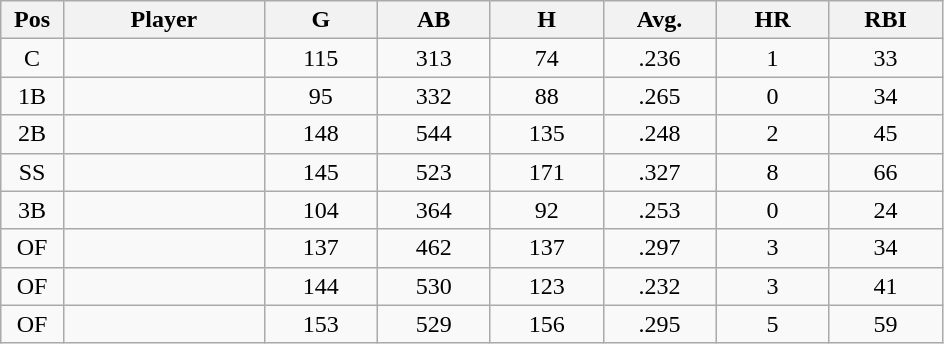<table class="wikitable sortable">
<tr>
<th bgcolor="#DDDDFF" width="5%">Pos</th>
<th bgcolor="#DDDDFF" width="16%">Player</th>
<th bgcolor="#DDDDFF" width="9%">G</th>
<th bgcolor="#DDDDFF" width="9%">AB</th>
<th bgcolor="#DDDDFF" width="9%">H</th>
<th bgcolor="#DDDDFF" width="9%">Avg.</th>
<th bgcolor="#DDDDFF" width="9%">HR</th>
<th bgcolor="#DDDDFF" width="9%">RBI</th>
</tr>
<tr align="center">
<td>C</td>
<td></td>
<td>115</td>
<td>313</td>
<td>74</td>
<td>.236</td>
<td>1</td>
<td>33</td>
</tr>
<tr align="center">
<td>1B</td>
<td></td>
<td>95</td>
<td>332</td>
<td>88</td>
<td>.265</td>
<td>0</td>
<td>34</td>
</tr>
<tr align="center">
<td>2B</td>
<td></td>
<td>148</td>
<td>544</td>
<td>135</td>
<td>.248</td>
<td>2</td>
<td>45</td>
</tr>
<tr align="center">
<td>SS</td>
<td></td>
<td>145</td>
<td>523</td>
<td>171</td>
<td>.327</td>
<td>8</td>
<td>66</td>
</tr>
<tr align="center">
<td>3B</td>
<td></td>
<td>104</td>
<td>364</td>
<td>92</td>
<td>.253</td>
<td>0</td>
<td>24</td>
</tr>
<tr align="center">
<td>OF</td>
<td></td>
<td>137</td>
<td>462</td>
<td>137</td>
<td>.297</td>
<td>3</td>
<td>34</td>
</tr>
<tr align="center">
<td>OF</td>
<td></td>
<td>144</td>
<td>530</td>
<td>123</td>
<td>.232</td>
<td>3</td>
<td>41</td>
</tr>
<tr align="center">
<td>OF</td>
<td></td>
<td>153</td>
<td>529</td>
<td>156</td>
<td>.295</td>
<td>5</td>
<td>59</td>
</tr>
</table>
